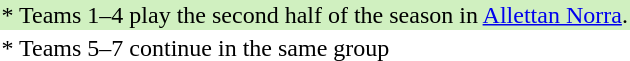<table>
<tr style="background: #D0F0C0;">
<td>* Teams 1–4 play the second half of the season in <a href='#'>Allettan Norra</a>.</td>
</tr>
<tr>
<td>* Teams 5–7 continue in the same group</td>
</tr>
</table>
